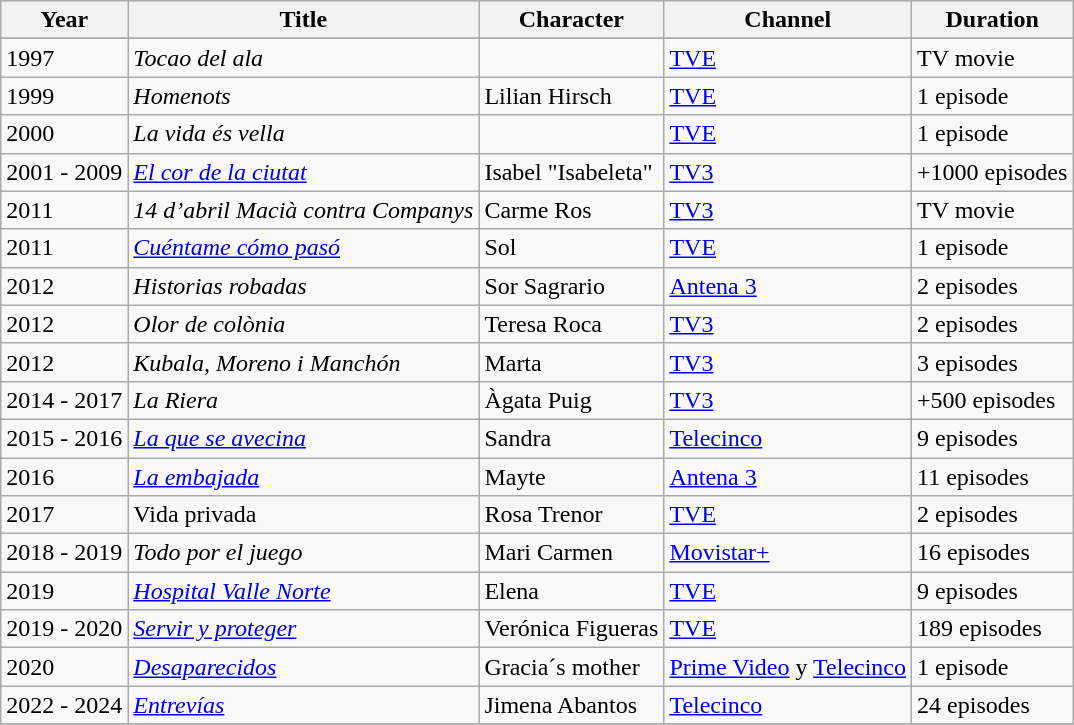<table class="wikitable">
<tr>
<th>Year</th>
<th>Title</th>
<th>Character</th>
<th>Channel</th>
<th>Duration</th>
</tr>
<tr>
</tr>
<tr>
<td>1997</td>
<td><em>Tocao del ala</em></td>
<td></td>
<td><a href='#'>TVE</a></td>
<td>TV movie</td>
</tr>
<tr>
<td>1999</td>
<td><em>Homenots</em></td>
<td>Lilian Hirsch</td>
<td><a href='#'>TVE</a></td>
<td>1 episode</td>
</tr>
<tr>
<td>2000</td>
<td><em>La vida és vella</em></td>
<td></td>
<td><a href='#'>TVE</a></td>
<td>1 episode</td>
</tr>
<tr>
<td>2001 - 2009</td>
<td><em><a href='#'>El cor de la ciutat</a></em></td>
<td>Isabel "Isabeleta"</td>
<td><a href='#'>TV3</a></td>
<td>+1000 episodes</td>
</tr>
<tr>
<td>2011</td>
<td><em>14 d’abril Macià contra Companys</em></td>
<td>Carme Ros</td>
<td><a href='#'>TV3</a></td>
<td>TV movie</td>
</tr>
<tr>
<td>2011</td>
<td><em><a href='#'>Cuéntame cómo pasó</a></em></td>
<td>Sol</td>
<td><a href='#'>TVE</a></td>
<td>1 episode</td>
</tr>
<tr>
<td>2012</td>
<td><em>Historias robadas</em></td>
<td>Sor Sagrario</td>
<td><a href='#'>Antena 3</a></td>
<td>2 episodes</td>
</tr>
<tr>
<td>2012</td>
<td><em>Olor de colònia</em></td>
<td>Teresa Roca</td>
<td><a href='#'>TV3</a></td>
<td>2 episodes</td>
</tr>
<tr>
<td>2012</td>
<td><em>Kubala, Moreno i Manchón</em></td>
<td>Marta</td>
<td><a href='#'>TV3</a></td>
<td>3 episodes</td>
</tr>
<tr>
<td>2014 - 2017</td>
<td><em>La Riera</em></td>
<td>Àgata Puig</td>
<td><a href='#'>TV3</a></td>
<td>+500 episodes</td>
</tr>
<tr>
<td>2015 - 2016</td>
<td><em><a href='#'>La que se avecina</a></em></td>
<td>Sandra</td>
<td><a href='#'>Telecinco</a></td>
<td>9 episodes</td>
</tr>
<tr>
<td>2016</td>
<td><em><a href='#'>La embajada</a></em></td>
<td>Mayte</td>
<td><a href='#'>Antena 3</a></td>
<td>11 episodes</td>
</tr>
<tr>
<td>2017</td>
<td>Vida privada</td>
<td>Rosa Trenor</td>
<td><a href='#'>TVE</a></td>
<td>2 episodes</td>
</tr>
<tr>
<td>2018 - 2019</td>
<td><em>Todo por el juego</em></td>
<td>Mari Carmen</td>
<td><a href='#'>Movistar+</a></td>
<td>16 episodes</td>
</tr>
<tr>
<td>2019</td>
<td><em><a href='#'>Hospital Valle Norte</a></em></td>
<td>Elena</td>
<td><a href='#'>TVE</a></td>
<td>9 episodes</td>
</tr>
<tr>
<td>2019 - 2020</td>
<td><em><a href='#'>Servir y proteger</a></em></td>
<td>Verónica Figueras</td>
<td><a href='#'>TVE</a></td>
<td>189 episodes</td>
</tr>
<tr>
<td>2020</td>
<td><a href='#'><em>Desaparecidos</em></a></td>
<td>Gracia´s mother</td>
<td><a href='#'>Prime Video</a> y <a href='#'>Telecinco</a></td>
<td>1 episode</td>
</tr>
<tr>
<td>2022 - 2024</td>
<td><a href='#'><em>Entrevías</em></a></td>
<td>Jimena Abantos</td>
<td><a href='#'>Telecinco</a></td>
<td>24 episodes</td>
</tr>
<tr>
</tr>
</table>
